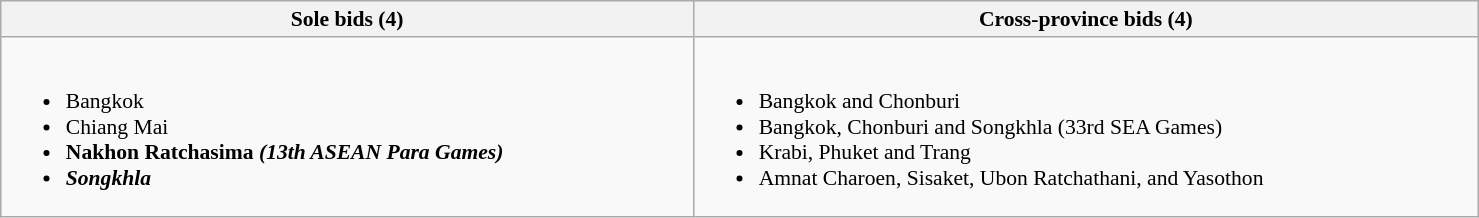<table class="wikitable" style="width:78%; font-size: 90%;">
<tr>
<th scope="col">Sole bids (4)</th>
<th scope="col">Cross-province bids (4)</th>
</tr>
<tr valign="top">
<td><br><ul><li>Bangkok</li><li>Chiang Mai</li><li><strong>Nakhon Ratchasima <em>(13th ASEAN Para Games)<strong><em></li><li>Songkhla</li></ul></td>
<td><br><ul><li>Bangkok and Chonburi</li><li></strong>Bangkok, Chonburi and Songkhla </em>(33rd SEA Games)</em></strong></li><li>Krabi, Phuket and Trang</li><li>Amnat Charoen, Sisaket, Ubon Ratchathani, and Yasothon</li></ul></td>
</tr>
</table>
